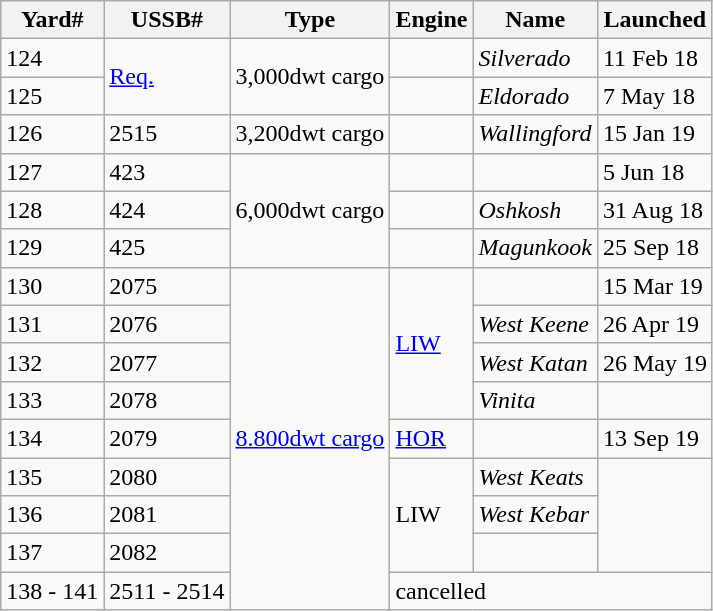<table class=wikitable>
<tr>
<th>Yard#</th>
<th>USSB#</th>
<th>Type</th>
<th>Engine</th>
<th>Name</th>
<th>Launched</th>
</tr>
<tr>
<td>124</td>
<td rowspan=2><a href='#'>Req.</a></td>
<td rowspan=2>3,000dwt cargo</td>
<td></td>
<td><em>Silverado</em></td>
<td>11 Feb 18</td>
</tr>
<tr>
<td>125</td>
<td></td>
<td><em>Eldorado</em></td>
<td>7 May 18</td>
</tr>
<tr>
<td>126</td>
<td>2515</td>
<td>3,200dwt cargo</td>
<td></td>
<td><em>Wallingford</em></td>
<td>15 Jan 19</td>
</tr>
<tr>
<td>127</td>
<td>423</td>
<td rowspan=3>6,000dwt cargo</td>
<td></td>
<td></td>
<td>5 Jun 18</td>
</tr>
<tr>
<td>128</td>
<td>424</td>
<td></td>
<td><em>Oshkosh</em></td>
<td>31 Aug 18</td>
</tr>
<tr>
<td>129</td>
<td>425</td>
<td></td>
<td><em>Magunkook</em></td>
<td>25 Sep 18</td>
</tr>
<tr>
<td>130</td>
<td>2075</td>
<td rowspan=9><a href='#'>8.800dwt cargo</a></td>
<td rowspan=4><a href='#'>LIW</a></td>
<td></td>
<td>15 Mar 19</td>
</tr>
<tr>
<td>131</td>
<td>2076</td>
<td><em>West Keene</em></td>
<td>26 Apr 19</td>
</tr>
<tr>
<td>132</td>
<td>2077</td>
<td><em>West Katan</em></td>
<td>26 May 19</td>
</tr>
<tr>
<td>133</td>
<td>2078</td>
<td><em>Vinita</em></td>
</tr>
<tr>
<td>134</td>
<td>2079</td>
<td><a href='#'>HOR</a></td>
<td></td>
<td>13 Sep 19</td>
</tr>
<tr>
<td>135</td>
<td>2080</td>
<td rowspan=3>LIW</td>
<td><em>West Keats</em></td>
</tr>
<tr>
<td>136</td>
<td>2081</td>
<td><em>West Kebar</em></td>
</tr>
<tr>
<td>137</td>
<td>2082</td>
<td></td>
</tr>
<tr>
<td>138 - 141</td>
<td>2511 - 2514</td>
<td colspan=3>cancelled</td>
</tr>
</table>
